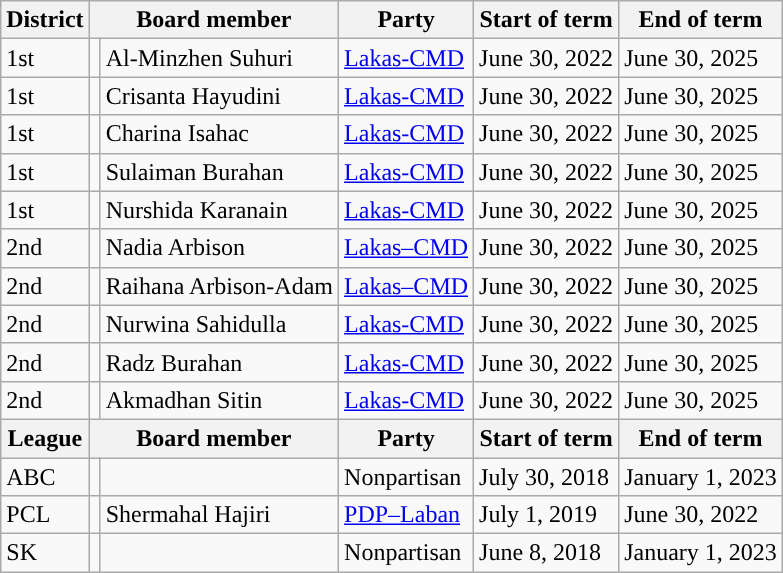<table class="wikitable">
<tr>
<th>District</th>
<th colspan="2">Board member</th>
<th>Party</th>
<th>Start of term</th>
<th>End of term</th>
</tr>
<tr>
<td>1st</td>
<td></td>
<td>Al-Minzhen Suhuri</td>
<td><a href='#'>Lakas-CMD</a></td>
<td>June 30, 2022</td>
<td>June 30, 2025</td>
</tr>
<tr>
<td>1st</td>
<td></td>
<td>Crisanta Hayudini</td>
<td><a href='#'>Lakas-CMD</a></td>
<td>June 30, 2022</td>
<td>June 30, 2025</td>
</tr>
<tr>
<td>1st</td>
<td></td>
<td>Charina Isahac</td>
<td><a href='#'>Lakas-CMD</a></td>
<td>June 30, 2022</td>
<td>June 30, 2025</td>
</tr>
<tr>
<td>1st</td>
<td></td>
<td>Sulaiman Burahan</td>
<td><a href='#'>Lakas-CMD</a></td>
<td>June 30, 2022</td>
<td>June 30, 2025</td>
</tr>
<tr>
<td>1st</td>
<td></td>
<td>Nurshida Karanain</td>
<td><a href='#'>Lakas-CMD</a></td>
<td>June 30, 2022</td>
<td>June 30, 2025</td>
</tr>
<tr>
<td>2nd</td>
<td></td>
<td>Nadia Arbison</td>
<td><a href='#'>Lakas–CMD</a></td>
<td>June 30, 2022</td>
<td>June 30, 2025</td>
</tr>
<tr>
<td>2nd</td>
<td></td>
<td>Raihana Arbison-Adam</td>
<td><a href='#'>Lakas–CMD</a></td>
<td>June 30, 2022</td>
<td>June 30, 2025</td>
</tr>
<tr>
<td>2nd</td>
<td></td>
<td>Nurwina Sahidulla</td>
<td><a href='#'>Lakas-CMD</a></td>
<td>June 30, 2022</td>
<td>June 30, 2025</td>
</tr>
<tr>
<td>2nd</td>
<td></td>
<td>Radz Burahan</td>
<td><a href='#'>Lakas-CMD</a></td>
<td>June 30, 2022</td>
<td>June 30, 2025</td>
</tr>
<tr>
<td>2nd</td>
<td></td>
<td>Akmadhan Sitin</td>
<td><a href='#'>Lakas-CMD</a></td>
<td>June 30, 2022</td>
<td>June 30, 2025</td>
</tr>
<tr>
<th>League</th>
<th colspan="2">Board member</th>
<th>Party</th>
<th>Start of term</th>
<th>End of term</th>
</tr>
<tr>
<td>ABC</td>
<td></td>
<td></td>
<td>Nonpartisan</td>
<td>July 30, 2018</td>
<td>January 1, 2023</td>
</tr>
<tr>
<td>PCL</td>
<td></td>
<td>Shermahal Hajiri</td>
<td><a href='#'>PDP–Laban</a></td>
<td>July 1, 2019</td>
<td>June 30, 2022</td>
</tr>
<tr>
<td>SK</td>
<td></td>
<td></td>
<td>Nonpartisan</td>
<td>June 8, 2018</td>
<td>January 1, 2023</td>
</tr>
</table>
